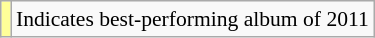<table class="wikitable" style="font-size:90%;">
<tr>
<td style="background-color:#FFFF99"></td>
<td>Indicates best-performing album of 2011</td>
</tr>
</table>
